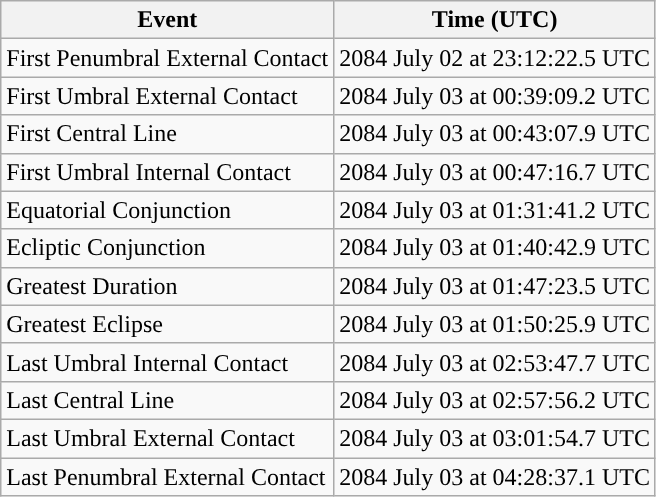<table class="wikitable">
<tr>
<th>Event</th>
<th>Time (UTC)</th>
</tr>
<tr>
<td>First Penumbral External Contact</td>
<td>2084 July 02 at 23:12:22.5 UTC</td>
</tr>
<tr>
<td>First Umbral External Contact</td>
<td>2084 July 03 at 00:39:09.2 UTC</td>
</tr>
<tr>
<td>First Central Line</td>
<td>2084 July 03 at 00:43:07.9 UTC</td>
</tr>
<tr>
<td>First Umbral Internal Contact</td>
<td>2084 July 03 at 00:47:16.7 UTC</td>
</tr>
<tr>
<td>Equatorial Conjunction</td>
<td>2084 July 03 at 01:31:41.2 UTC</td>
</tr>
<tr>
<td>Ecliptic Conjunction</td>
<td>2084 July 03 at 01:40:42.9 UTC</td>
</tr>
<tr>
<td>Greatest Duration</td>
<td>2084 July 03 at 01:47:23.5 UTC</td>
</tr>
<tr>
<td>Greatest Eclipse</td>
<td>2084 July 03 at 01:50:25.9 UTC</td>
</tr>
<tr>
<td>Last Umbral Internal Contact</td>
<td>2084 July 03 at 02:53:47.7 UTC</td>
</tr>
<tr>
<td>Last Central Line</td>
<td>2084 July 03 at 02:57:56.2 UTC</td>
</tr>
<tr>
<td>Last Umbral External Contact</td>
<td>2084 July 03 at 03:01:54.7 UTC</td>
</tr>
<tr>
<td>Last Penumbral External Contact</td>
<td>2084 July 03 at 04:28:37.1 UTC</td>
</tr>
</table>
